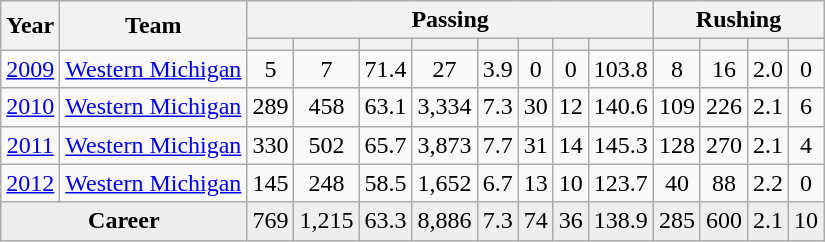<table class="wikitable sortable" style="text-align:center;">
<tr>
<th rowspan=2>Year</th>
<th rowspan=2>Team</th>
<th colspan=8>Passing</th>
<th colspan=4>Rushing</th>
</tr>
<tr>
<th></th>
<th></th>
<th></th>
<th></th>
<th></th>
<th></th>
<th></th>
<th></th>
<th></th>
<th></th>
<th></th>
<th></th>
</tr>
<tr>
<td><a href='#'>2009</a></td>
<td><a href='#'>Western Michigan</a></td>
<td>5</td>
<td>7</td>
<td>71.4</td>
<td>27</td>
<td>3.9</td>
<td>0</td>
<td>0</td>
<td>103.8</td>
<td>8</td>
<td>16</td>
<td>2.0</td>
<td>0</td>
</tr>
<tr>
<td><a href='#'>2010</a></td>
<td><a href='#'>Western Michigan</a></td>
<td>289</td>
<td>458</td>
<td>63.1</td>
<td>3,334</td>
<td>7.3</td>
<td>30</td>
<td>12</td>
<td>140.6</td>
<td>109</td>
<td>226</td>
<td>2.1</td>
<td>6</td>
</tr>
<tr>
<td><a href='#'>2011</a></td>
<td><a href='#'>Western Michigan</a></td>
<td>330</td>
<td>502</td>
<td>65.7</td>
<td>3,873</td>
<td>7.7</td>
<td>31</td>
<td>14</td>
<td>145.3</td>
<td>128</td>
<td>270</td>
<td>2.1</td>
<td>4</td>
</tr>
<tr>
<td><a href='#'>2012</a></td>
<td><a href='#'>Western Michigan</a></td>
<td>145</td>
<td>248</td>
<td>58.5</td>
<td>1,652</td>
<td>6.7</td>
<td>13</td>
<td>10</td>
<td>123.7</td>
<td>40</td>
<td>88</td>
<td>2.2</td>
<td>0</td>
</tr>
<tr class="sortbottom" style="background:#eee;">
<td colspan=2><strong>Career</strong></td>
<td>769</td>
<td>1,215</td>
<td>63.3</td>
<td>8,886</td>
<td>7.3</td>
<td>74</td>
<td>36</td>
<td>138.9</td>
<td>285</td>
<td>600</td>
<td>2.1</td>
<td>10</td>
</tr>
</table>
